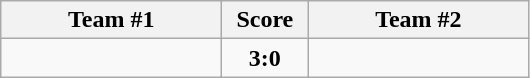<table class="wikitable" style="text-align:center;">
<tr>
<th width=140>Team #1</th>
<th width=50>Score</th>
<th width=140>Team #2</th>
</tr>
<tr>
<td style="text-align:right;"></td>
<td><strong>3:0</strong></td>
<td style="text-align:left;"></td>
</tr>
</table>
